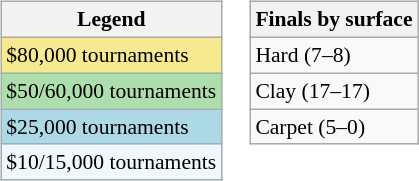<table>
<tr valign=top>
<td><br><table class=wikitable style=font-size:90%>
<tr>
<th>Legend</th>
</tr>
<tr style=background:#f7e98e;>
<td>$80,000 tournaments</td>
</tr>
<tr style=background:#addfad;>
<td>$50/60,000 tournaments</td>
</tr>
<tr style=background:lightblue;>
<td>$25,000 tournaments</td>
</tr>
<tr style=background:#f0f8ff;>
<td>$10/15,000 tournaments</td>
</tr>
</table>
</td>
<td><br><table class=wikitable style=font-size:90%>
<tr>
<th>Finals by surface</th>
</tr>
<tr>
<td>Hard (7–8)</td>
</tr>
<tr>
<td>Clay (17–17)</td>
</tr>
<tr>
<td>Carpet (5–0)</td>
</tr>
</table>
</td>
</tr>
</table>
